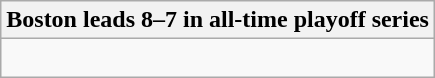<table class="wikitable collapsible collapsed">
<tr>
<th>Boston leads 8–7 in all-time playoff series</th>
</tr>
<tr>
<td><br>













</td>
</tr>
</table>
